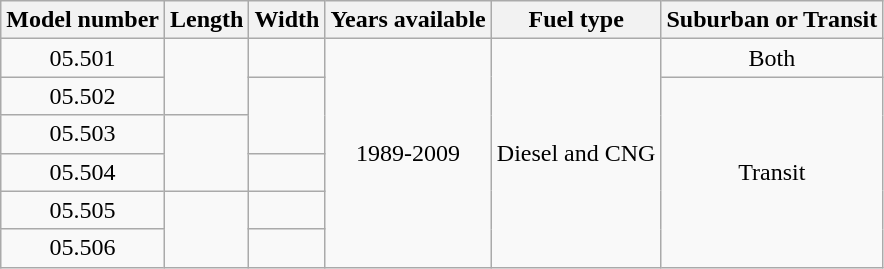<table class="wikitable">
<tr align="center">
<th>Model number</th>
<th>Length</th>
<th>Width</th>
<th>Years available</th>
<th>Fuel type</th>
<th>Suburban or Transit</th>
</tr>
<tr align="center">
<td>05.501</td>
<td rowspan="2"></td>
<td></td>
<td rowspan="6">1989-2009</td>
<td rowspan="6">Diesel and CNG</td>
<td>Both</td>
</tr>
<tr align="center">
<td>05.502</td>
<td rowspan="2"></td>
<td rowspan="5">Transit</td>
</tr>
<tr align="center">
<td>05.503</td>
<td Rowspan="2"></td>
</tr>
<tr align="center">
<td>05.504</td>
<td></td>
</tr>
<tr align="center">
<td>05.505</td>
<td Rowspan="2"></td>
<td></td>
</tr>
<tr align="center">
<td>05.506</td>
<td></td>
</tr>
</table>
